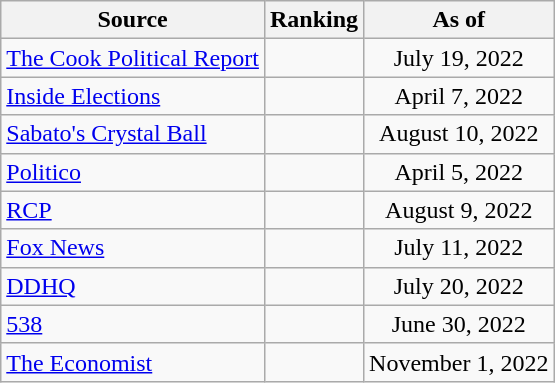<table class="wikitable" style="text-align:center">
<tr>
<th>Source</th>
<th>Ranking</th>
<th>As of</th>
</tr>
<tr>
<td align=left><a href='#'>The Cook Political Report</a></td>
<td></td>
<td>July 19, 2022</td>
</tr>
<tr>
<td align=left><a href='#'>Inside Elections</a></td>
<td></td>
<td>April 7, 2022</td>
</tr>
<tr>
<td align=left><a href='#'>Sabato's Crystal Ball</a></td>
<td></td>
<td>August 10, 2022</td>
</tr>
<tr>
<td align="left"><a href='#'>Politico</a></td>
<td></td>
<td>April 5, 2022</td>
</tr>
<tr>
<td align="left"><a href='#'>RCP</a></td>
<td></td>
<td>August 9, 2022</td>
</tr>
<tr>
<td align=left><a href='#'>Fox News</a></td>
<td></td>
<td>July 11, 2022</td>
</tr>
<tr>
<td align="left"><a href='#'>DDHQ</a></td>
<td></td>
<td>July 20, 2022</td>
</tr>
<tr>
<td align="left"><a href='#'>538</a></td>
<td></td>
<td>June 30, 2022</td>
</tr>
<tr>
<td align="left"><a href='#'>The Economist</a></td>
<td></td>
<td>November 1, 2022</td>
</tr>
</table>
